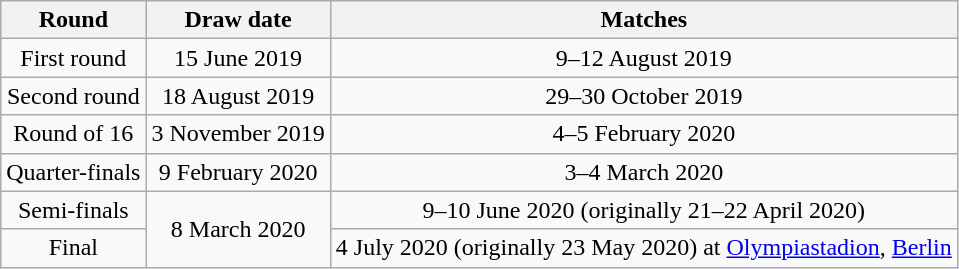<table class="wikitable" style="text-align:center">
<tr>
<th>Round</th>
<th>Draw date</th>
<th>Matches</th>
</tr>
<tr>
<td>First round</td>
<td>15 June 2019</td>
<td>9–12 August 2019</td>
</tr>
<tr>
<td>Second round</td>
<td>18 August 2019</td>
<td>29–30 October 2019</td>
</tr>
<tr>
<td>Round of 16</td>
<td>3 November 2019</td>
<td>4–5 February 2020</td>
</tr>
<tr>
<td>Quarter-finals</td>
<td>9 February 2020</td>
<td>3–4 March 2020</td>
</tr>
<tr>
<td>Semi-finals</td>
<td rowspan="2">8 March 2020</td>
<td>9–10 June 2020 (originally 21–22 April 2020)</td>
</tr>
<tr>
<td>Final</td>
<td>4 July 2020 (originally 23 May 2020) at <a href='#'>Olympiastadion</a>, <a href='#'>Berlin</a></td>
</tr>
</table>
